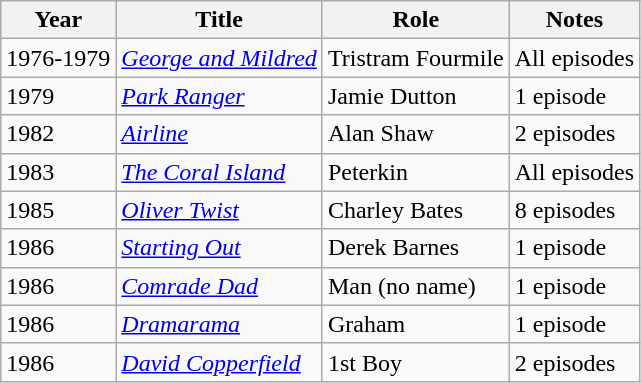<table class="wikitable">
<tr>
<th>Year</th>
<th>Title</th>
<th>Role</th>
<th>Notes</th>
</tr>
<tr>
<td>1976-1979</td>
<td><em><a href='#'>George and Mildred</a></em></td>
<td>Tristram Fourmile</td>
<td>All episodes</td>
</tr>
<tr>
<td>1979</td>
<td><em><a href='#'>Park Ranger</a></em></td>
<td>Jamie Dutton</td>
<td>1 episode</td>
</tr>
<tr>
<td>1982</td>
<td><em><a href='#'>Airline</a></em></td>
<td>Alan Shaw</td>
<td>2 episodes</td>
</tr>
<tr>
<td>1983</td>
<td><em><a href='#'>The Coral Island</a></em></td>
<td>Peterkin</td>
<td>All episodes</td>
</tr>
<tr>
<td>1985</td>
<td><em><a href='#'>Oliver Twist</a></em></td>
<td>Charley Bates</td>
<td>8 episodes</td>
</tr>
<tr>
<td>1986</td>
<td><em><a href='#'>Starting Out</a></em></td>
<td>Derek Barnes</td>
<td>1 episode</td>
</tr>
<tr>
<td>1986</td>
<td><em><a href='#'>Comrade Dad</a></em></td>
<td>Man (no name)</td>
<td>1 episode</td>
</tr>
<tr>
<td>1986</td>
<td><em><a href='#'>Dramarama</a></em></td>
<td>Graham</td>
<td>1 episode</td>
</tr>
<tr>
<td>1986</td>
<td><em><a href='#'>David Copperfield</a></em></td>
<td>1st Boy</td>
<td>2 episodes</td>
</tr>
</table>
